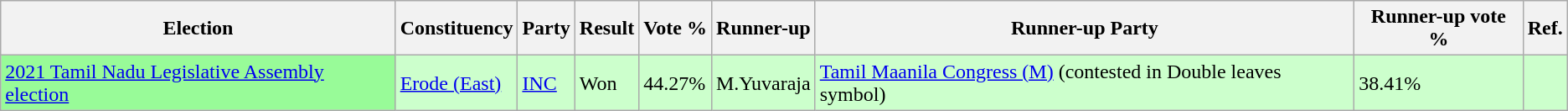<table class="wikitable">
<tr>
<th>Election</th>
<th>Constituency</th>
<th>Party</th>
<th>Result</th>
<th>Vote %</th>
<th>Runner-up</th>
<th>Runner-up Party</th>
<th>Runner-up vote %</th>
<th>Ref.</th>
</tr>
<tr style="background:#cfc;">
<td bgcolor=#98FB98><a href='#'>2021 Tamil Nadu Legislative Assembly election</a></td>
<td><a href='#'>Erode (East)</a></td>
<td><a href='#'>INC</a></td>
<td>Won</td>
<td>44.27%</td>
<td>M.Yuvaraja</td>
<td><a href='#'>Tamil Maanila Congress (M)</a> (contested in Double leaves symbol)</td>
<td>38.41%</td>
<td></td>
</tr>
</table>
